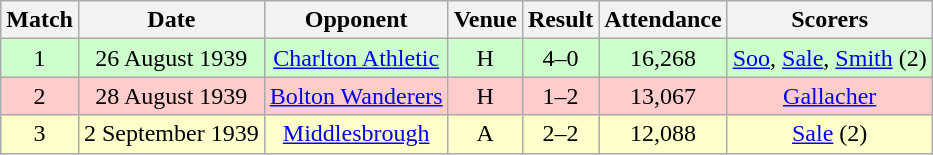<table class="wikitable" style="font-size:100%; text-align:center">
<tr>
<th>Match</th>
<th>Date</th>
<th>Opponent</th>
<th>Venue</th>
<th>Result</th>
<th>Attendance</th>
<th>Scorers</th>
</tr>
<tr style="background-color: #CCFFCC;">
<td>1</td>
<td>26 August 1939</td>
<td><a href='#'>Charlton Athletic</a></td>
<td>H</td>
<td>4–0</td>
<td>16,268</td>
<td><a href='#'>Soo</a>, <a href='#'>Sale</a>, <a href='#'>Smith</a> (2)</td>
</tr>
<tr style="background-color: #FFCCCC;">
<td>2</td>
<td>28 August 1939</td>
<td><a href='#'>Bolton Wanderers</a></td>
<td>H</td>
<td>1–2</td>
<td>13,067</td>
<td><a href='#'>Gallacher</a></td>
</tr>
<tr style="background-color: #FFFFCC;">
<td>3</td>
<td>2 September 1939</td>
<td><a href='#'>Middlesbrough</a></td>
<td>A</td>
<td>2–2</td>
<td>12,088</td>
<td><a href='#'>Sale</a> (2)</td>
</tr>
</table>
